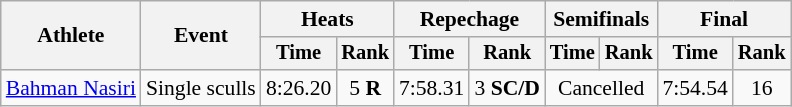<table class="wikitable" style="font-size:90%">
<tr>
<th rowspan="2">Athlete</th>
<th rowspan="2">Event</th>
<th colspan="2">Heats</th>
<th colspan="2">Repechage</th>
<th colspan="2">Semifinals</th>
<th colspan="2">Final</th>
</tr>
<tr style="font-size:95%">
<th>Time</th>
<th>Rank</th>
<th>Time</th>
<th>Rank</th>
<th>Time</th>
<th>Rank</th>
<th>Time</th>
<th>Rank</th>
</tr>
<tr align=center>
<td align=left><a href='#'>Bahman Nasiri</a></td>
<td align=left>Single sculls</td>
<td>8:26.20</td>
<td>5 <strong>R</strong></td>
<td>7:58.31</td>
<td>3 <strong>SC/D</strong></td>
<td colspan=2>Cancelled</td>
<td>7:54.54</td>
<td>16</td>
</tr>
</table>
